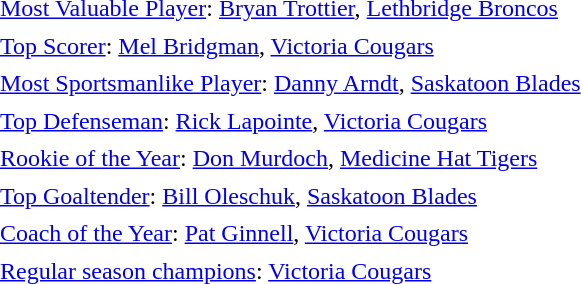<table cellpadding="3" cellspacing="1">
<tr>
<td><a href='#'>Most Valuable Player</a>: <a href='#'>Bryan Trottier</a>, <a href='#'>Lethbridge Broncos</a></td>
</tr>
<tr>
<td><a href='#'>Top Scorer</a>: <a href='#'>Mel Bridgman</a>, <a href='#'>Victoria Cougars</a></td>
</tr>
<tr>
<td><a href='#'>Most Sportsmanlike Player</a>: <a href='#'>Danny Arndt</a>, <a href='#'>Saskatoon Blades</a></td>
</tr>
<tr>
<td><a href='#'>Top Defenseman</a>: <a href='#'>Rick Lapointe</a>, <a href='#'>Victoria Cougars</a></td>
</tr>
<tr>
<td><a href='#'>Rookie of the Year</a>: <a href='#'>Don Murdoch</a>, <a href='#'>Medicine Hat Tigers</a></td>
</tr>
<tr>
<td><a href='#'>Top Goaltender</a>: <a href='#'>Bill Oleschuk</a>, <a href='#'>Saskatoon Blades</a></td>
</tr>
<tr>
<td><a href='#'>Coach of the Year</a>: <a href='#'>Pat Ginnell</a>, <a href='#'>Victoria Cougars</a></td>
</tr>
<tr>
<td><a href='#'>Regular season champions</a>: <a href='#'>Victoria Cougars</a></td>
</tr>
</table>
